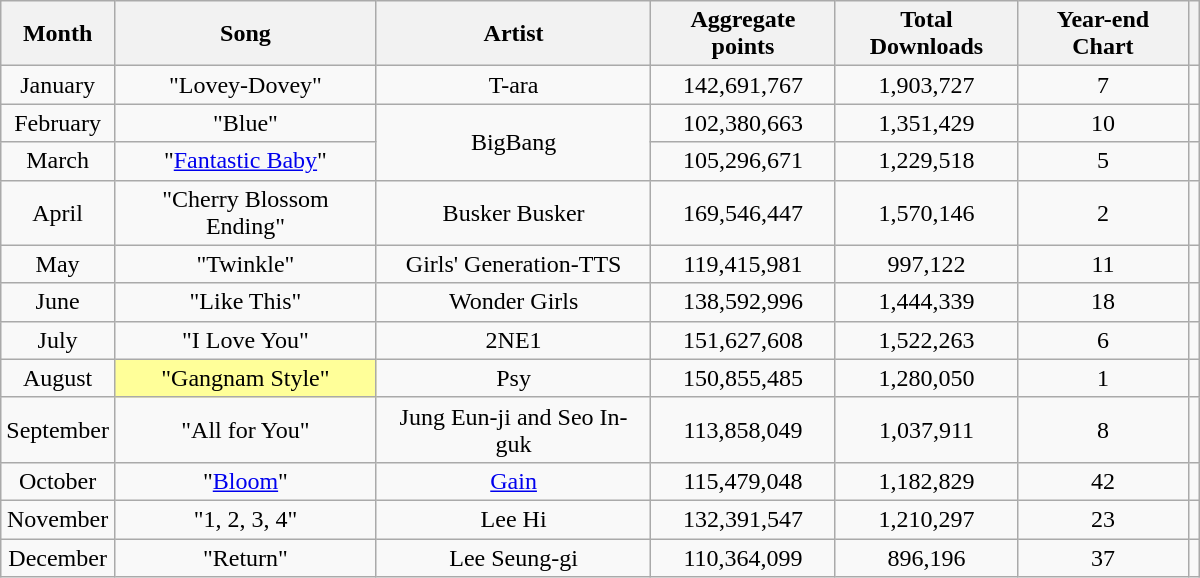<table class="wikitable" style="text-align:center; width:800px">
<tr>
<th>Month</th>
<th>Song</th>
<th>Artist</th>
<th>Aggregate points</th>
<th>Total Downloads</th>
<th>Year-end Chart</th>
<th></th>
</tr>
<tr>
<td>January</td>
<td>"Lovey-Dovey"</td>
<td>T-ara</td>
<td>142,691,767</td>
<td>1,903,727</td>
<td>7</td>
<td></td>
</tr>
<tr>
<td>February</td>
<td>"Blue"</td>
<td rowspan="2">BigBang</td>
<td>102,380,663</td>
<td>1,351,429</td>
<td>10</td>
<td></td>
</tr>
<tr>
<td>March</td>
<td>"<a href='#'>Fantastic Baby</a>"</td>
<td>105,296,671</td>
<td>1,229,518</td>
<td>5</td>
<td></td>
</tr>
<tr>
<td>April</td>
<td>"Cherry Blossom Ending"</td>
<td>Busker Busker</td>
<td>169,546,447</td>
<td>1,570,146</td>
<td>2</td>
<td></td>
</tr>
<tr>
<td>May</td>
<td>"Twinkle"</td>
<td>Girls' Generation-TTS</td>
<td>119,415,981</td>
<td>997,122</td>
<td>11</td>
<td></td>
</tr>
<tr>
<td>June</td>
<td>"Like This"</td>
<td>Wonder Girls</td>
<td>138,592,996</td>
<td>1,444,339</td>
<td>18</td>
<td></td>
</tr>
<tr>
<td>July</td>
<td>"I Love You"</td>
<td>2NE1</td>
<td>151,627,608</td>
<td>1,522,263</td>
<td>6</td>
<td></td>
</tr>
<tr>
<td>August</td>
<td bgcolor=#FFFF99>"Gangnam Style"</td>
<td>Psy</td>
<td>150,855,485</td>
<td>1,280,050</td>
<td>1</td>
<td></td>
</tr>
<tr>
<td>September</td>
<td>"All for You"</td>
<td>Jung Eun-ji and Seo In-guk</td>
<td>113,858,049</td>
<td>1,037,911</td>
<td>8</td>
<td></td>
</tr>
<tr>
<td>October</td>
<td>"<a href='#'>Bloom</a>"</td>
<td><a href='#'>Gain</a></td>
<td>115,479,048</td>
<td>1,182,829</td>
<td>42</td>
<td></td>
</tr>
<tr>
<td>November</td>
<td>"1, 2, 3, 4"</td>
<td>Lee Hi</td>
<td>132,391,547</td>
<td>1,210,297</td>
<td>23</td>
<td></td>
</tr>
<tr>
<td>December</td>
<td>"Return"</td>
<td>Lee Seung-gi</td>
<td>110,364,099</td>
<td>896,196</td>
<td>37</td>
<td></td>
</tr>
</table>
